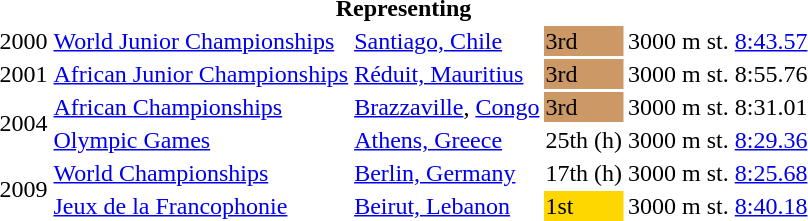<table>
<tr>
<th colspan="6">Representing </th>
</tr>
<tr>
<td>2000</td>
<td><a href='#'>World Junior Championships</a></td>
<td><a href='#'>Santiago, Chile</a></td>
<td bgcolor=cc9966>3rd</td>
<td>3000 m st.</td>
<td><a href='#'>8:43.57</a></td>
</tr>
<tr>
<td>2001</td>
<td><a href='#'>African Junior Championships</a></td>
<td><a href='#'>Réduit, Mauritius</a></td>
<td bgcolor=cc9966>3rd</td>
<td>3000 m st.</td>
<td>8:55.76</td>
</tr>
<tr>
<td rowspan=2>2004</td>
<td><a href='#'>African Championships</a></td>
<td><a href='#'>Brazzaville</a>, <a href='#'>Congo</a></td>
<td bgcolor=cc9966>3rd</td>
<td>3000 m st.</td>
<td>8:31.01</td>
</tr>
<tr>
<td><a href='#'>Olympic Games</a></td>
<td><a href='#'>Athens, Greece</a></td>
<td>25th (h)</td>
<td>3000 m st.</td>
<td><a href='#'>8:29.36</a></td>
</tr>
<tr>
<td rowspan=2>2009</td>
<td><a href='#'>World Championships</a></td>
<td><a href='#'>Berlin, Germany</a></td>
<td>17th (h)</td>
<td>3000 m st.</td>
<td><a href='#'>8:25.68</a></td>
</tr>
<tr>
<td><a href='#'>Jeux de la Francophonie</a></td>
<td><a href='#'>Beirut, Lebanon</a></td>
<td bgcolor=gold>1st</td>
<td>3000 m st.</td>
<td><a href='#'>8:40.18</a></td>
</tr>
</table>
